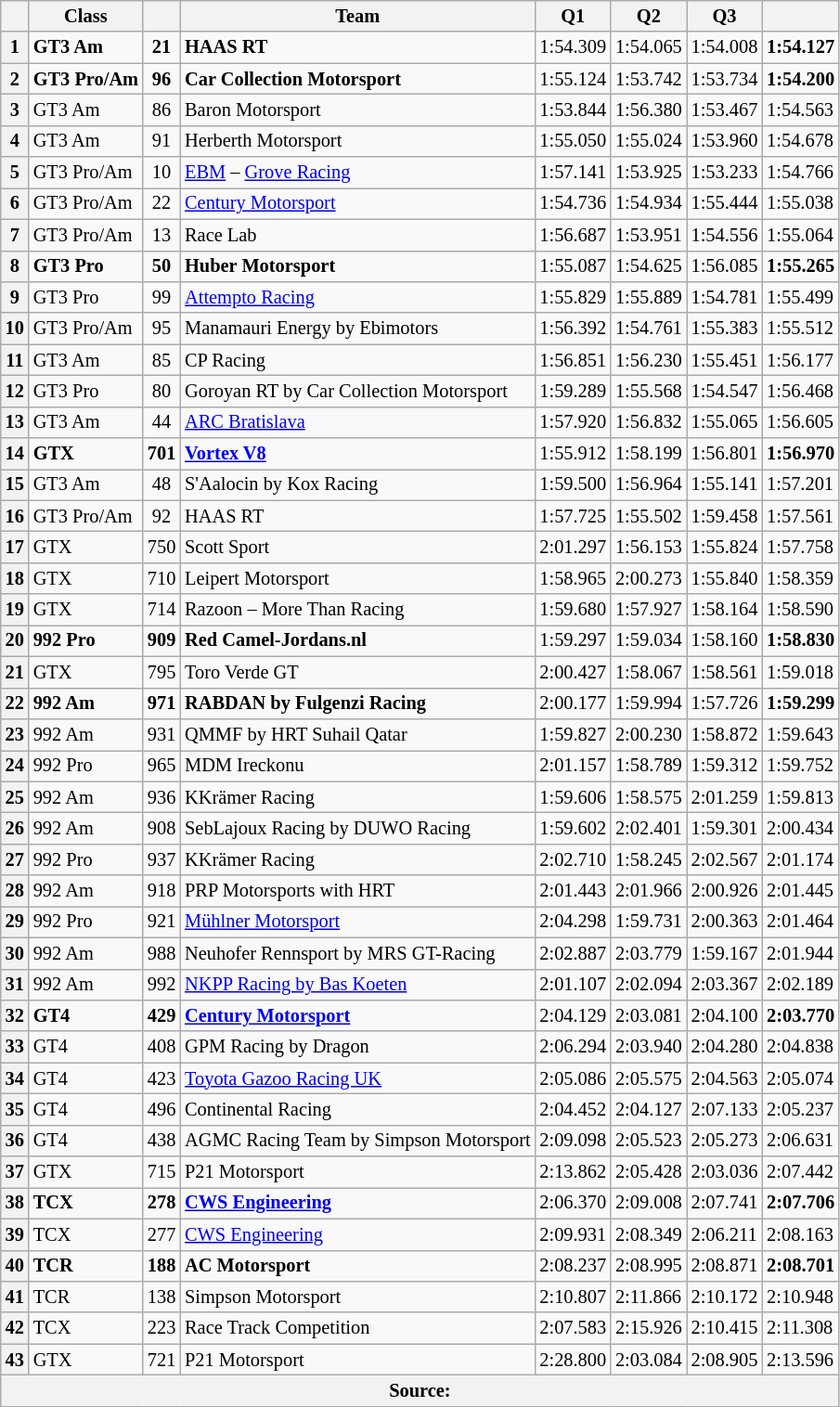<table class="wikitable sortable" style="font-size: 85%;">
<tr>
<th></th>
<th>Class</th>
<th></th>
<th>Team</th>
<th>Q1</th>
<th>Q2</th>
<th>Q3</th>
<th></th>
</tr>
<tr>
<th>1</th>
<td><strong>GT3 Am</strong></td>
<td align="center"><strong>21</strong></td>
<td><strong> HAAS RT</strong></td>
<td>1:54.309</td>
<td>1:54.065</td>
<td>1:54.008</td>
<td><strong>1:54.127</strong></td>
</tr>
<tr>
<th>2</th>
<td><strong>GT3 Pro/Am</strong></td>
<td align="center"><strong>96</strong></td>
<td><strong> Car Collection Motorsport</strong></td>
<td>1:55.124</td>
<td>1:53.742</td>
<td>1:53.734</td>
<td><strong>1:54.200</strong></td>
</tr>
<tr>
<th>3</th>
<td>GT3 Am</td>
<td align="center">86</td>
<td> Baron Motorsport</td>
<td>1:53.844</td>
<td>1:56.380</td>
<td>1:53.467</td>
<td>1:54.563</td>
</tr>
<tr>
<th>4</th>
<td>GT3 Am</td>
<td align="center">91</td>
<td> Herberth Motorsport</td>
<td>1:55.050</td>
<td>1:55.024</td>
<td>1:53.960</td>
<td>1:54.678</td>
</tr>
<tr>
<th>5</th>
<td>GT3 Pro/Am</td>
<td align="center">10</td>
<td> <a href='#'>EBM</a> – <a href='#'>Grove Racing</a></td>
<td>1:57.141</td>
<td>1:53.925</td>
<td>1:53.233</td>
<td>1:54.766</td>
</tr>
<tr>
<th>6</th>
<td>GT3 Pro/Am</td>
<td align="center">22</td>
<td> <a href='#'>Century Motorsport</a></td>
<td>1:54.736</td>
<td>1:54.934</td>
<td>1:55.444</td>
<td>1:55.038</td>
</tr>
<tr>
<th>7</th>
<td>GT3 Pro/Am</td>
<td align="center">13</td>
<td> Race Lab</td>
<td>1:56.687</td>
<td>1:53.951</td>
<td>1:54.556</td>
<td>1:55.064</td>
</tr>
<tr>
<th>8</th>
<td><strong>GT3 Pro</strong></td>
<td align="center"><strong>50</strong></td>
<td><strong> Huber Motorsport</strong></td>
<td>1:55.087</td>
<td>1:54.625</td>
<td>1:56.085</td>
<td><strong>1:55.265</strong></td>
</tr>
<tr>
<th>9</th>
<td>GT3 Pro</td>
<td align="center">99</td>
<td> <a href='#'>Attempto Racing</a></td>
<td>1:55.829</td>
<td>1:55.889</td>
<td>1:54.781</td>
<td>1:55.499</td>
</tr>
<tr>
<th>10</th>
<td>GT3 Pro/Am</td>
<td align="center">95</td>
<td> Manamauri Energy by Ebimotors</td>
<td>1:56.392</td>
<td>1:54.761</td>
<td>1:55.383</td>
<td>1:55.512</td>
</tr>
<tr>
<th>11</th>
<td>GT3 Am</td>
<td align="center">85</td>
<td> CP Racing</td>
<td>1:56.851</td>
<td>1:56.230</td>
<td>1:55.451</td>
<td>1:56.177</td>
</tr>
<tr>
<th>12</th>
<td>GT3 Pro</td>
<td align="center">80</td>
<td> Goroyan RT by Car Collection Motorsport</td>
<td>1:59.289</td>
<td>1:55.568</td>
<td>1:54.547</td>
<td>1:56.468</td>
</tr>
<tr>
<th>13</th>
<td>GT3 Am</td>
<td align="center">44</td>
<td> <a href='#'>ARC Bratislava</a></td>
<td>1:57.920</td>
<td>1:56.832</td>
<td>1:55.065</td>
<td>1:56.605</td>
</tr>
<tr>
<th>14</th>
<td><strong>GTX</strong></td>
<td align="center"><strong>701</strong></td>
<td><strong> <a href='#'>Vortex V8</a></strong></td>
<td>1:55.912</td>
<td>1:58.199</td>
<td>1:56.801</td>
<td><strong>1:56.970</strong></td>
</tr>
<tr>
<th>15</th>
<td>GT3 Am</td>
<td align="center">48</td>
<td> S'Aalocin by Kox Racing</td>
<td>1:59.500</td>
<td>1:56.964</td>
<td>1:55.141</td>
<td>1:57.201</td>
</tr>
<tr>
<th>16</th>
<td>GT3 Pro/Am</td>
<td align="center">92</td>
<td> HAAS RT</td>
<td>1:57.725</td>
<td>1:55.502</td>
<td>1:59.458</td>
<td>1:57.561</td>
</tr>
<tr>
<th>17</th>
<td>GTX</td>
<td align="center">750</td>
<td> Scott Sport</td>
<td>2:01.297</td>
<td>1:56.153</td>
<td>1:55.824</td>
<td>1:57.758</td>
</tr>
<tr>
<th>18</th>
<td>GTX</td>
<td align="center">710</td>
<td> Leipert Motorsport</td>
<td>1:58.965</td>
<td>2:00.273</td>
<td>1:55.840</td>
<td>1:58.359</td>
</tr>
<tr>
<th>19</th>
<td>GTX</td>
<td align="center">714</td>
<td> Razoon – More Than Racing</td>
<td>1:59.680</td>
<td>1:57.927</td>
<td>1:58.164</td>
<td>1:58.590</td>
</tr>
<tr>
<th>20</th>
<td><strong>992 Pro</strong></td>
<td align="center"><strong>909</strong></td>
<td><strong> Red Camel-Jordans.nl</strong></td>
<td>1:59.297</td>
<td>1:59.034</td>
<td>1:58.160</td>
<td><strong>1:58.830</strong></td>
</tr>
<tr>
<th>21</th>
<td>GTX</td>
<td align="center">795</td>
<td> Toro Verde GT</td>
<td>2:00.427</td>
<td>1:58.067</td>
<td>1:58.561</td>
<td>1:59.018</td>
</tr>
<tr>
<th>22</th>
<td><strong>992 Am</strong></td>
<td align="center"><strong>971</strong></td>
<td><strong> RABDAN by Fulgenzi Racing</strong></td>
<td>2:00.177</td>
<td>1:59.994</td>
<td>1:57.726</td>
<td><strong>1:59.299</strong></td>
</tr>
<tr>
<th>23</th>
<td>992 Am</td>
<td align="center">931</td>
<td> QMMF by HRT Suhail Qatar</td>
<td>1:59.827</td>
<td>2:00.230</td>
<td>1:58.872</td>
<td>1:59.643</td>
</tr>
<tr>
<th>24</th>
<td>992 Pro</td>
<td align="center">965</td>
<td> MDM Ireckonu</td>
<td>2:01.157</td>
<td>1:58.789</td>
<td>1:59.312</td>
<td>1:59.752</td>
</tr>
<tr>
<th>25</th>
<td>992 Am</td>
<td align="center">936</td>
<td> KKrämer Racing</td>
<td>1:59.606</td>
<td>1:58.575</td>
<td>2:01.259</td>
<td>1:59.813</td>
</tr>
<tr>
<th>26</th>
<td>992 Am</td>
<td align="center">908</td>
<td> SebLajoux Racing by DUWO Racing</td>
<td>1:59.602</td>
<td>2:02.401</td>
<td>1:59.301</td>
<td>2:00.434</td>
</tr>
<tr>
<th>27</th>
<td>992 Pro</td>
<td align="center">937</td>
<td> KKrämer Racing</td>
<td>2:02.710</td>
<td>1:58.245</td>
<td>2:02.567</td>
<td>2:01.174</td>
</tr>
<tr>
<th>28</th>
<td>992 Am</td>
<td align="center">918</td>
<td> PRP Motorsports with HRT</td>
<td>2:01.443</td>
<td>2:01.966</td>
<td>2:00.926</td>
<td>2:01.445</td>
</tr>
<tr>
<th>29</th>
<td>992 Pro</td>
<td align="center">921</td>
<td> <a href='#'>Mühlner Motorsport</a></td>
<td>2:04.298</td>
<td>1:59.731</td>
<td>2:00.363</td>
<td>2:01.464</td>
</tr>
<tr>
<th>30</th>
<td>992 Am</td>
<td align="center">988</td>
<td> Neuhofer Rennsport by MRS GT-Racing</td>
<td>2:02.887</td>
<td>2:03.779</td>
<td>1:59.167</td>
<td>2:01.944</td>
</tr>
<tr>
<th>31</th>
<td>992 Am</td>
<td align="center">992</td>
<td> <a href='#'>NKPP Racing by Bas Koeten</a></td>
<td>2:01.107</td>
<td>2:02.094</td>
<td>2:03.367</td>
<td>2:02.189</td>
</tr>
<tr>
<th>32</th>
<td><strong>GT4</strong></td>
<td align="center"><strong>429</strong></td>
<td><strong> <a href='#'>Century Motorsport</a></strong></td>
<td>2:04.129</td>
<td>2:03.081</td>
<td>2:04.100</td>
<td><strong>2:03.770</strong></td>
</tr>
<tr>
<th>33</th>
<td>GT4</td>
<td align="center">408</td>
<td> GPM Racing by Dragon</td>
<td>2:06.294</td>
<td>2:03.940</td>
<td>2:04.280</td>
<td>2:04.838</td>
</tr>
<tr>
<th>34</th>
<td>GT4</td>
<td align="center">423</td>
<td> <a href='#'>Toyota Gazoo Racing UK</a></td>
<td>2:05.086</td>
<td>2:05.575</td>
<td>2:04.563</td>
<td>2:05.074</td>
</tr>
<tr>
<th>35</th>
<td>GT4</td>
<td align="center">496</td>
<td> Continental Racing</td>
<td>2:04.452</td>
<td>2:04.127</td>
<td>2:07.133</td>
<td>2:05.237</td>
</tr>
<tr>
<th>36</th>
<td>GT4</td>
<td align="center">438</td>
<td> AGMC Racing Team by Simpson Motorsport</td>
<td>2:09.098</td>
<td>2:05.523</td>
<td>2:05.273</td>
<td>2:06.631</td>
</tr>
<tr>
<th>37</th>
<td>GTX</td>
<td align="center">715</td>
<td> P21 Motorsport</td>
<td>2:13.862</td>
<td>2:05.428</td>
<td>2:03.036</td>
<td>2:07.442</td>
</tr>
<tr>
<th>38</th>
<td><strong>TCX</strong></td>
<td align="center"><strong>278</strong></td>
<td><strong> <a href='#'>CWS Engineering</a></strong></td>
<td>2:06.370</td>
<td>2:09.008</td>
<td>2:07.741</td>
<td><strong>2:07.706</strong></td>
</tr>
<tr>
<th>39</th>
<td>TCX</td>
<td align="center">277</td>
<td> <a href='#'>CWS Engineering</a></td>
<td>2:09.931</td>
<td>2:08.349</td>
<td>2:06.211</td>
<td>2:08.163</td>
</tr>
<tr>
<th>40</th>
<td><strong>TCR</strong></td>
<td align="center"><strong>188</strong></td>
<td><strong> AC Motorsport</strong></td>
<td>2:08.237</td>
<td>2:08.995</td>
<td>2:08.871</td>
<td><strong>2:08.701</strong></td>
</tr>
<tr>
<th>41</th>
<td>TCR</td>
<td align="center">138</td>
<td> Simpson Motorsport</td>
<td>2:10.807</td>
<td>2:11.866</td>
<td>2:10.172</td>
<td>2:10.948</td>
</tr>
<tr>
<th>42</th>
<td>TCX</td>
<td align="center">223</td>
<td> Race Track Competition</td>
<td>2:07.583</td>
<td>2:15.926</td>
<td>2:10.415</td>
<td>2:11.308</td>
</tr>
<tr>
<th>43</th>
<td>GTX</td>
<td align="center">721</td>
<td> P21 Motorsport</td>
<td>2:28.800</td>
<td>2:03.084</td>
<td>2:08.905</td>
<td>2:13.596</td>
</tr>
<tr>
<th colspan="8">Source:</th>
</tr>
</table>
